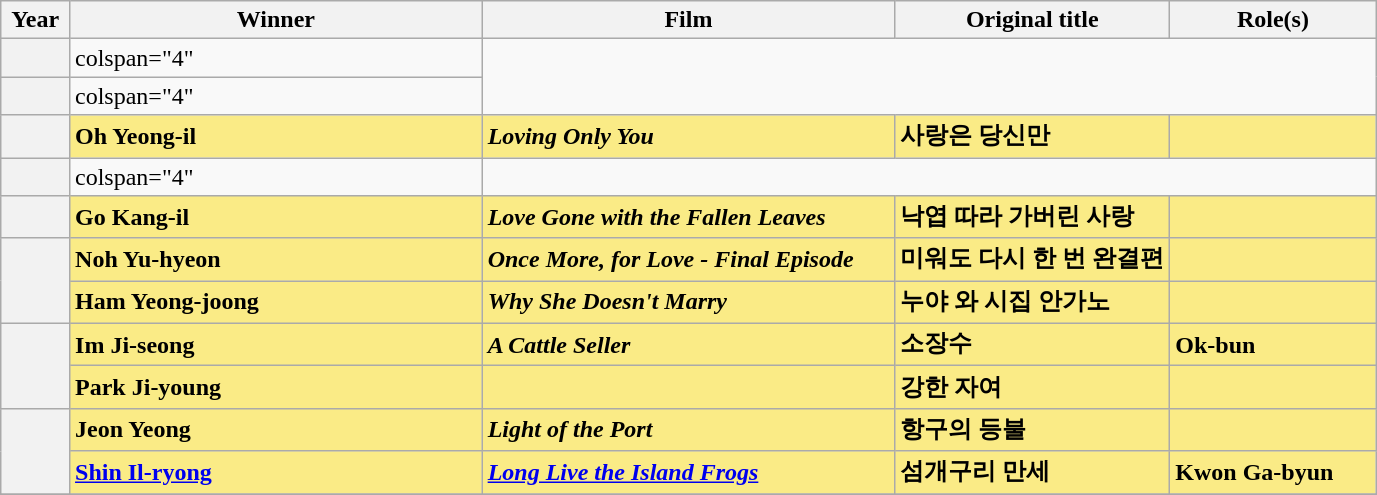<table class="wikitable">
<tr>
<th style="width:5%;">Year</th>
<th style="width:30%;">Winner</th>
<th style="width:30%;">Film</th>
<th style="width:20%;">Original title</th>
<th style="width:20%;">Role(s)</th>
</tr>
<tr>
<th></th>
<td>colspan="4" </td>
</tr>
<tr>
<th></th>
<td>colspan="4" </td>
</tr>
<tr>
<th></th>
<td style="background:#FAEB86;"><strong>Oh Yeong-il</strong></td>
<td style="background:#FAEB86;"><strong><em>Loving Only You</em></strong></td>
<td style="background:#FAEB86;"><strong>사랑은 당신만</strong></td>
<td style="background:#FAEB86;"></td>
</tr>
<tr>
<th></th>
<td>colspan="4" </td>
</tr>
<tr>
<th></th>
<td style="background:#FAEB86;"><strong>Go Kang-il</strong></td>
<td style="background:#FAEB86;"><strong><em>Love Gone with the Fallen Leaves</em></strong></td>
<td style="background:#FAEB86;"><strong>낙엽 따라 가버린 사랑</strong></td>
<td style="background:#FAEB86;"></td>
</tr>
<tr>
<th rowspan="2"></th>
<td style="background:#FAEB86;"><strong>Noh Yu-hyeon</strong></td>
<td style="background:#FAEB86;"><strong><em>Once More, for Love - Final Episode</em></strong></td>
<td style="background:#FAEB86;"><strong>미워도 다시 한 번 완결편</strong></td>
<td style="background:#FAEB86;"></td>
</tr>
<tr>
<td style="background:#FAEB86;"><strong>Ham Yeong-joong</strong></td>
<td style="background:#FAEB86;"><strong><em>Why She Doesn't Marry</em></strong></td>
<td style="background:#FAEB86;"><strong>누야 와 시집 안가노</strong></td>
<td style="background:#FAEB86;"></td>
</tr>
<tr>
<th rowspan="2"></th>
<td style="background:#FAEB86;"><strong>Im Ji-seong</strong></td>
<td style="background:#FAEB86;"><strong><em>A Cattle Seller</em></strong></td>
<td style="background:#FAEB86;"><strong>소장수</strong></td>
<td style="background:#FAEB86;"><strong>Ok-bun</strong></td>
</tr>
<tr>
<td style="background:#FAEB86;"><strong>Park Ji-young</strong></td>
<td style="background:#FAEB86;"></td>
<td style="background:#FAEB86;"><strong>강한 자여</strong></td>
<td style="background:#FAEB86;"></td>
</tr>
<tr>
<th rowspan="2"></th>
<td style="background:#FAEB86;"><strong>Jeon Yeong</strong></td>
<td style="background:#FAEB86;"><strong><em>Light of the Port</em></strong></td>
<td style="background:#FAEB86;"><strong>항구의 등불</strong></td>
<td style="background:#FAEB86;"></td>
</tr>
<tr>
<td style="background:#FAEB86;"><strong><a href='#'>Shin Il-ryong</a></strong></td>
<td style="background:#FAEB86;"><strong><em><a href='#'>Long Live the Island Frogs</a></em></strong></td>
<td style="background:#FAEB86;"><strong>섬개구리 만세</strong></td>
<td style="background:#FAEB86;"><strong>Kwon Ga-byun</strong></td>
</tr>
<tr>
</tr>
</table>
